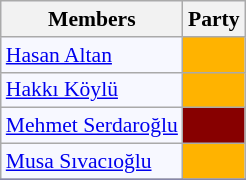<table class=wikitable style="border:1px solid #8888aa; background-color:#f7f8ff; padding:0px; font-size:90%;">
<tr>
<th>Members</th>
<th colspan="2">Party</th>
</tr>
<tr>
<td><a href='#'>Hasan Altan</a></td>
<td style="background: #ffb300"></td>
</tr>
<tr>
<td><a href='#'>Hakkı Köylü</a></td>
<td style="background: #ffb300"></td>
</tr>
<tr>
<td><a href='#'>Mehmet Serdaroğlu</a></td>
<td style="background: #870000"></td>
</tr>
<tr>
<td><a href='#'>Musa Sıvacıoğlu</a></td>
<td style="background: #ffb300"></td>
</tr>
<tr>
</tr>
</table>
